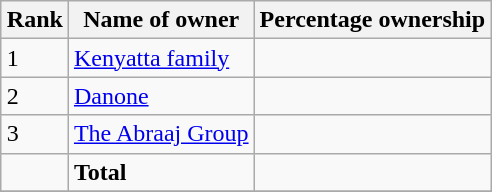<table class="wikitable sortable" style="margin: 0.5em auto">
<tr>
<th>Rank</th>
<th>Name of owner</th>
<th>Percentage ownership</th>
</tr>
<tr>
<td>1</td>
<td><a href='#'>Kenyatta family</a></td>
<td></td>
</tr>
<tr>
<td>2</td>
<td><a href='#'>Danone</a></td>
<td></td>
</tr>
<tr>
<td>3</td>
<td><a href='#'>The Abraaj Group</a></td>
<td></td>
</tr>
<tr>
<td></td>
<td><strong>Total</strong></td>
<td></td>
</tr>
<tr>
</tr>
</table>
